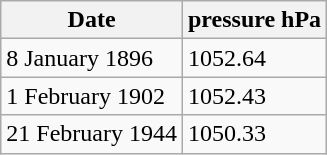<table class="wikitable sortable">
<tr>
<th>Date</th>
<th>pressure hPa</th>
</tr>
<tr>
<td>8 January 1896</td>
<td>1052.64</td>
</tr>
<tr>
<td>1 February 1902</td>
<td>1052.43</td>
</tr>
<tr>
<td>21 February 1944</td>
<td>1050.33</td>
</tr>
</table>
